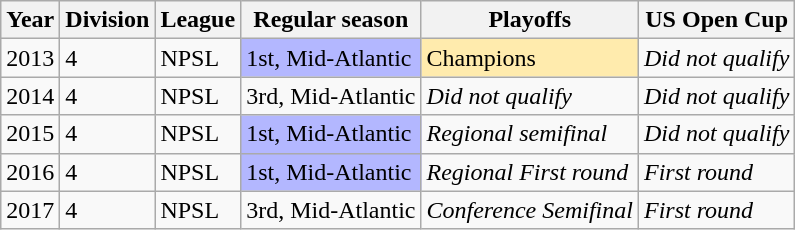<table class="wikitable">
<tr>
<th>Year</th>
<th>Division</th>
<th>League</th>
<th>Regular season</th>
<th>Playoffs</th>
<th>US Open Cup</th>
</tr>
<tr>
<td>2013</td>
<td>4</td>
<td>NPSL</td>
<td bgcolor="B3B7FF">1st, Mid-Atlantic</td>
<td bgcolor="FFEBAD">Champions</td>
<td><em>Did not qualify</em></td>
</tr>
<tr>
<td>2014</td>
<td>4</td>
<td>NPSL</td>
<td>3rd, Mid-Atlantic</td>
<td><em>Did not qualify</em></td>
<td><em>Did not qualify</em></td>
</tr>
<tr>
<td>2015</td>
<td>4</td>
<td>NPSL</td>
<td bgcolor="B3B7FF">1st, Mid-Atlantic</td>
<td><em>Regional semifinal</em></td>
<td><em>Did not qualify</em></td>
</tr>
<tr>
<td>2016</td>
<td>4</td>
<td>NPSL</td>
<td bgcolor="B3B7FF">1st, Mid-Atlantic</td>
<td><em>Regional First round</em></td>
<td><em>First round</em></td>
</tr>
<tr>
<td>2017</td>
<td>4</td>
<td>NPSL</td>
<td>3rd, Mid-Atlantic</td>
<td><em>Conference Semifinal</em></td>
<td><em>First round</em></td>
</tr>
</table>
